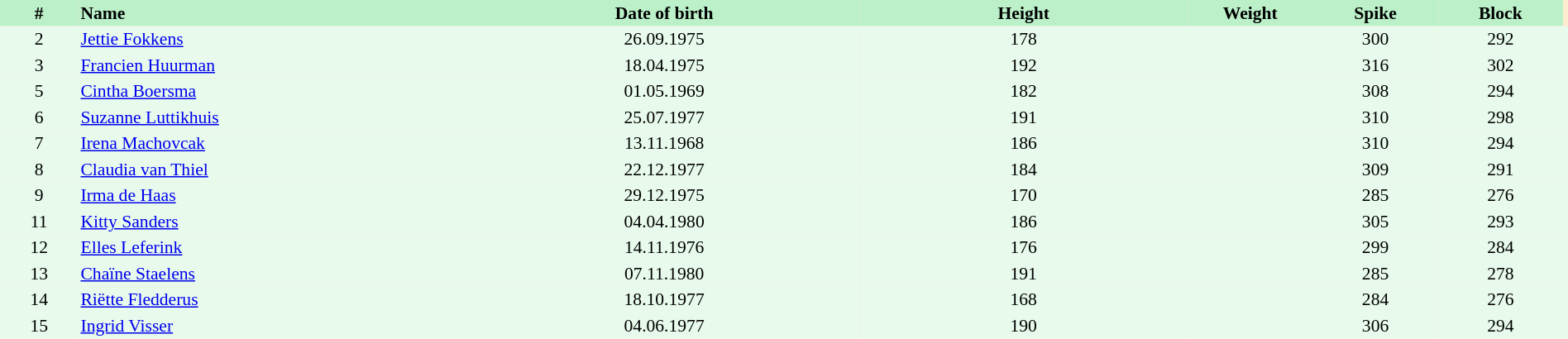<table border=0 cellpadding=2 cellspacing=0  |- bgcolor=#FFECCE style="text-align:center; font-size:90%;" width=100%>
<tr bgcolor=#BBF0C9>
<th width=5%>#</th>
<th width=25% align=left>Name</th>
<th width=25%>Date of birth</th>
<th width=21%>Height</th>
<th width=8%>Weight</th>
<th width=8%>Spike</th>
<th width=8%>Block</th>
</tr>
<tr bgcolor=#E7FAEC>
<td>2</td>
<td align=left><a href='#'>Jettie Fokkens</a></td>
<td>26.09.1975</td>
<td>178</td>
<td></td>
<td>300</td>
<td>292</td>
<td></td>
</tr>
<tr bgcolor=#E7FAEC>
<td>3</td>
<td align=left><a href='#'>Francien Huurman</a></td>
<td>18.04.1975</td>
<td>192</td>
<td></td>
<td>316</td>
<td>302</td>
<td></td>
</tr>
<tr bgcolor=#E7FAEC>
<td>5</td>
<td align=left><a href='#'>Cintha Boersma</a></td>
<td>01.05.1969</td>
<td>182</td>
<td></td>
<td>308</td>
<td>294</td>
<td></td>
</tr>
<tr bgcolor=#E7FAEC>
<td>6</td>
<td align=left><a href='#'>Suzanne Luttikhuis</a></td>
<td>25.07.1977</td>
<td>191</td>
<td></td>
<td>310</td>
<td>298</td>
<td></td>
</tr>
<tr bgcolor=#E7FAEC>
<td>7</td>
<td align=left><a href='#'>Irena Machovcak</a></td>
<td>13.11.1968</td>
<td>186</td>
<td></td>
<td>310</td>
<td>294</td>
<td></td>
</tr>
<tr bgcolor=#E7FAEC>
<td>8</td>
<td align=left><a href='#'>Claudia van Thiel</a></td>
<td>22.12.1977</td>
<td>184</td>
<td></td>
<td>309</td>
<td>291</td>
<td></td>
</tr>
<tr bgcolor=#E7FAEC>
<td>9</td>
<td align=left><a href='#'>Irma de Haas</a></td>
<td>29.12.1975</td>
<td>170</td>
<td></td>
<td>285</td>
<td>276</td>
<td></td>
</tr>
<tr bgcolor=#E7FAEC>
<td>11</td>
<td align=left><a href='#'>Kitty Sanders</a></td>
<td>04.04.1980</td>
<td>186</td>
<td></td>
<td>305</td>
<td>293</td>
<td></td>
</tr>
<tr bgcolor=#E7FAEC>
<td>12</td>
<td align=left><a href='#'>Elles Leferink</a></td>
<td>14.11.1976</td>
<td>176</td>
<td></td>
<td>299</td>
<td>284</td>
<td></td>
</tr>
<tr bgcolor=#E7FAEC>
<td>13</td>
<td align=left><a href='#'>Chaïne Staelens</a></td>
<td>07.11.1980</td>
<td>191</td>
<td></td>
<td>285</td>
<td>278</td>
<td></td>
</tr>
<tr bgcolor=#E7FAEC>
<td>14</td>
<td align=left><a href='#'>Riëtte Fledderus</a></td>
<td>18.10.1977</td>
<td>168</td>
<td></td>
<td>284</td>
<td>276</td>
<td></td>
</tr>
<tr bgcolor=#E7FAEC>
<td>15</td>
<td align=left><a href='#'>Ingrid Visser</a></td>
<td>04.06.1977</td>
<td>190</td>
<td></td>
<td>306</td>
<td>294</td>
<td></td>
</tr>
</table>
